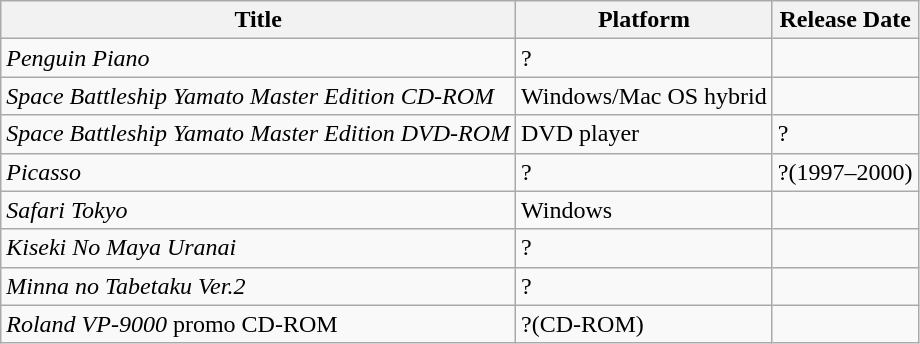<table class="wikitable sortable">
<tr>
<th>Title</th>
<th>Platform</th>
<th>Release Date</th>
</tr>
<tr>
<td><em>Penguin Piano</em></td>
<td>?</td>
<td></td>
</tr>
<tr>
<td><em>Space Battleship Yamato Master Edition CD-ROM</em></td>
<td>Windows/Mac OS hybrid</td>
<td></td>
</tr>
<tr>
<td><em>Space Battleship Yamato Master Edition DVD-ROM</em></td>
<td>DVD player</td>
<td>?</td>
</tr>
<tr>
<td><em>Picasso</em></td>
<td>?</td>
<td>?(1997–2000)</td>
</tr>
<tr>
<td><em>Safari Tokyo</em></td>
<td>Windows</td>
<td></td>
</tr>
<tr>
<td><em>Kiseki No Maya Uranai</em></td>
<td>?</td>
<td></td>
</tr>
<tr>
<td><em>Minna no Tabetaku Ver.2</em></td>
<td>?</td>
<td></td>
</tr>
<tr>
<td><em>Roland VP-9000</em> promo CD-ROM</td>
<td>?(CD-ROM)</td>
<td></td>
</tr>
</table>
